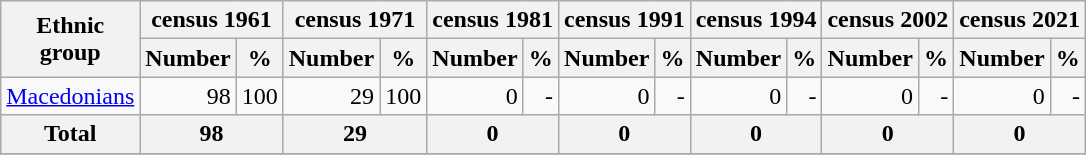<table class="wikitable">
<tr>
<th rowspan="2">Ethnic<br>group</th>
<th colspan="2">census 1961</th>
<th colspan="2">census 1971</th>
<th colspan="2">census 1981</th>
<th colspan="2">census 1991</th>
<th colspan="2">census 1994</th>
<th colspan="2">census 2002</th>
<th colspan="2">census 2021</th>
</tr>
<tr bgcolor="#e0e0e0">
<th>Number</th>
<th>%</th>
<th>Number</th>
<th>%</th>
<th>Number</th>
<th>%</th>
<th>Number</th>
<th>%</th>
<th>Number</th>
<th>%</th>
<th>Number</th>
<th>%</th>
<th>Number</th>
<th>%</th>
</tr>
<tr>
<td><a href='#'>Macedonians</a></td>
<td align="right">98</td>
<td align="right">100</td>
<td align="right">29</td>
<td align="right">100</td>
<td align="right">0</td>
<td align="right">-</td>
<td align="right">0</td>
<td align="right">-</td>
<td align="right">0</td>
<td align="right">-</td>
<td align="right">0</td>
<td align="right">-</td>
<td align="right">0</td>
<td align="right">-</td>
</tr>
<tr bgcolor="#e0e0e0">
<th align="left">Total</th>
<th colspan="2">98</th>
<th colspan="2">29</th>
<th colspan="2">0</th>
<th colspan="2">0</th>
<th colspan="2">0</th>
<th colspan="2">0</th>
<th colspan="2">0</th>
</tr>
<tr>
</tr>
</table>
